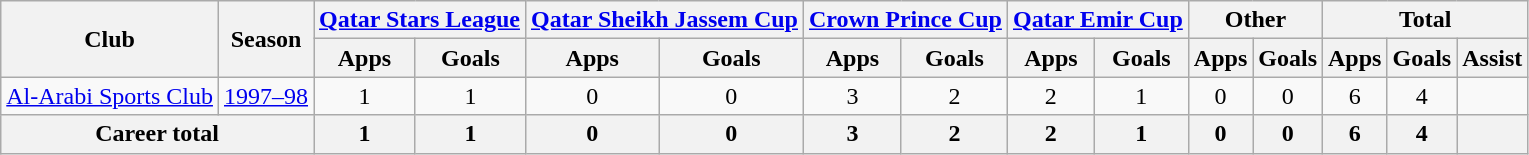<table class="wikitable" style="text-align: center">
<tr>
<th rowspan="2">Club</th>
<th rowspan="2">Season</th>
<th colspan="2"><a href='#'>Qatar Stars League</a></th>
<th colspan="2"><a href='#'>Qatar Sheikh Jassem Cup</a></th>
<th colspan="2"><a href='#'>Crown Prince Cup</a></th>
<th colspan="2"><a href='#'>Qatar Emir Cup</a></th>
<th colspan="2">Other</th>
<th colspan="3">Total</th>
</tr>
<tr>
<th>Apps</th>
<th>Goals</th>
<th>Apps</th>
<th>Goals</th>
<th>Apps</th>
<th>Goals</th>
<th>Apps</th>
<th>Goals</th>
<th>Apps</th>
<th>Goals</th>
<th>Apps</th>
<th>Goals</th>
<th>Assist</th>
</tr>
<tr>
<td rowspan="1"><a href='#'>Al-Arabi Sports Club</a></td>
<td><a href='#'>1997–98</a></td>
<td>1</td>
<td>1</td>
<td>0</td>
<td>0</td>
<td>3</td>
<td>2</td>
<td>2</td>
<td>1</td>
<td>0</td>
<td>0</td>
<td>6</td>
<td>4</td>
<td></td>
</tr>
<tr>
<th colspan="2">Career total</th>
<th>1</th>
<th>1</th>
<th>0</th>
<th>0</th>
<th>3</th>
<th>2</th>
<th>2</th>
<th>1</th>
<th>0</th>
<th>0</th>
<th>6</th>
<th>4</th>
<th></th>
</tr>
</table>
